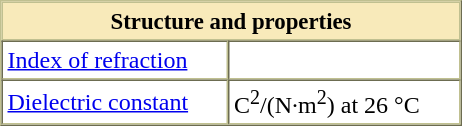<table border="1" cellspacing="0" cellpadding="3" style="margin: 0 0 0 0.5em; background: #FFFFFF; border-color: #C0C090;">
<tr>
<th width="85%" align="center" cellspacing="3" style="font-size:95%; border: 1px solid #C0C090; background-color: #F8EABA; margin-bottom: 3px;" colspan="2">Structure and properties</th>
</tr>
<tr>
<td><a href='#'>Index of refraction</a></td>
<td></td>
</tr>
<tr>
<td><a href='#'>Dielectric constant</a></td>
<td>C<sup>2</sup>/(N·m<sup>2</sup>) at 26 °C</td>
</tr>
</table>
